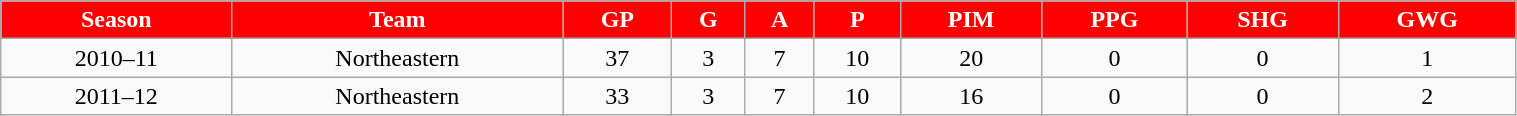<table class="wikitable" style="width:80%;">
<tr style="text-align:center; background:red; color:white;">
<td><strong>Season</strong></td>
<td><strong>Team</strong></td>
<td><strong>GP</strong></td>
<td><strong>G</strong></td>
<td><strong>A</strong></td>
<td><strong>P</strong></td>
<td><strong>PIM</strong></td>
<td><strong>PPG</strong></td>
<td><strong>SHG</strong></td>
<td><strong>GWG</strong></td>
</tr>
<tr style="text-align:center;" bgcolor="">
<td>2010–11</td>
<td>Northeastern</td>
<td>37</td>
<td>3</td>
<td>7</td>
<td>10</td>
<td>20</td>
<td>0</td>
<td>0</td>
<td>1</td>
</tr>
<tr style="text-align:center;" bgcolor="">
<td>2011–12</td>
<td>Northeastern</td>
<td>33</td>
<td>3</td>
<td>7</td>
<td>10</td>
<td>16</td>
<td>0</td>
<td>0</td>
<td>2</td>
</tr>
</table>
